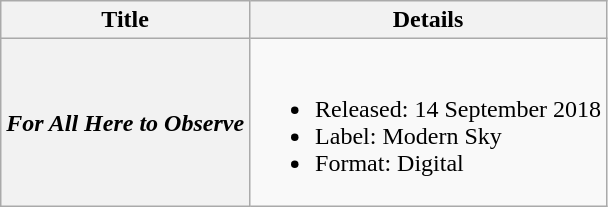<table class="wikitable plainrowheaders">
<tr>
<th>Title</th>
<th>Details</th>
</tr>
<tr>
<th scope="row"><em>For All Here to Observe</em></th>
<td><br><ul><li>Released: 14 September 2018</li><li>Label: Modern Sky</li><li>Format: Digital</li></ul></td>
</tr>
</table>
